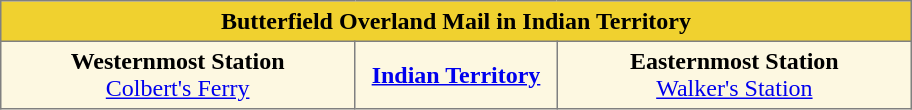<table border="1" cellpadding="4" style="margin: 0 auto; border-collapse: collapse; text-align: center;">
<tr>
<td colspan="3" align="center" style="background:#F0D12F;"><strong>Butterfield Overland Mail in Indian Territory</strong></td>
</tr>
<tr align="center" style="background:#FDF8E1;">
<td width="35%"><strong>Westernmost Station</strong><br><a href='#'>Colbert's Ferry</a></td>
<td width="20%"><strong><a href='#'>Indian Territory</a></strong></td>
<td width="35%"><strong>Easternmost Station</strong><br><a href='#'>Walker's Station</a></td>
</tr>
</table>
